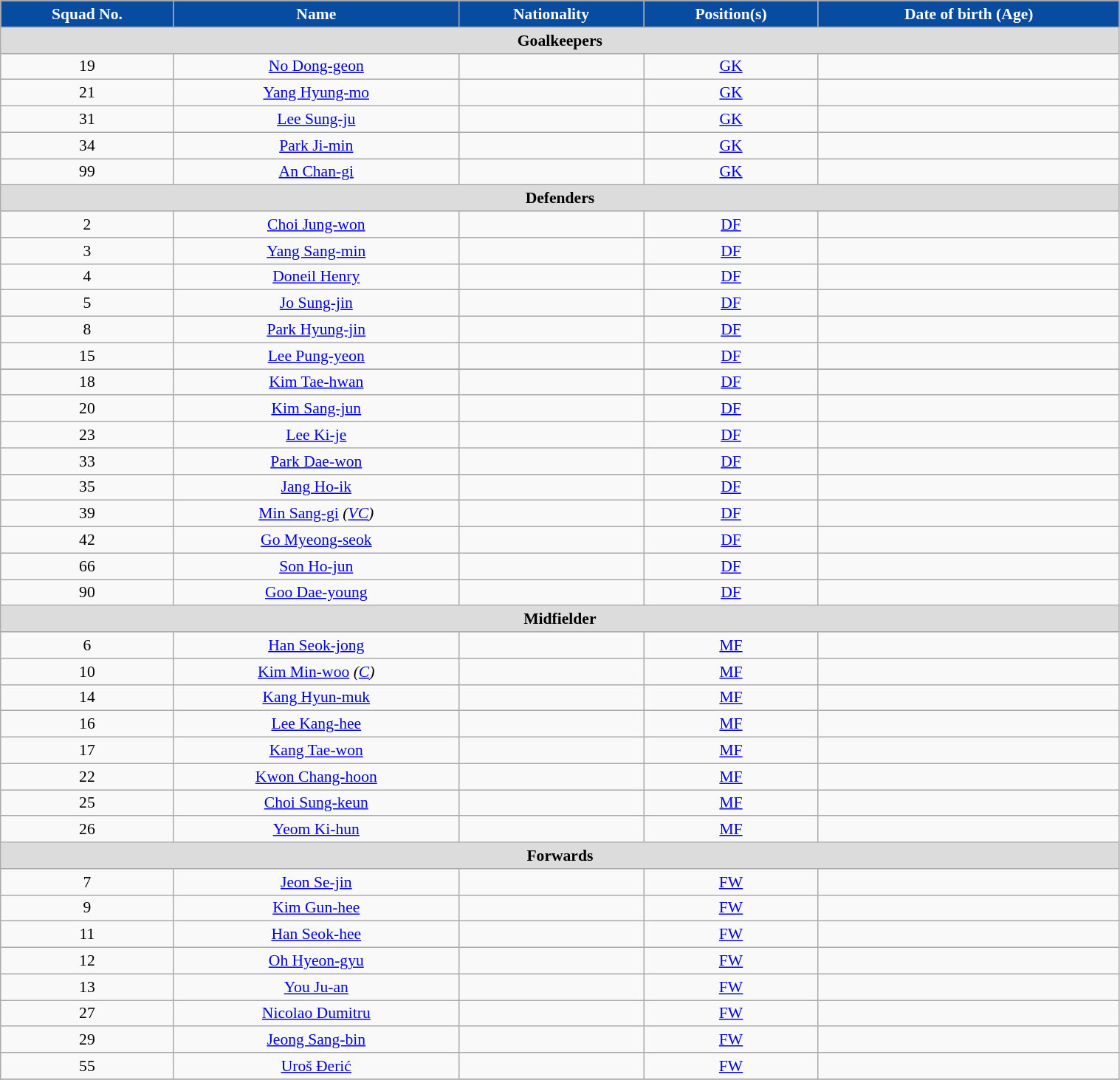<table class="wikitable" style="text-align:center; font-size:90%; width:80%;">
<tr>
<th style="background:#074CA1; color:#FFFFFF; text-align:center;">Squad No.</th>
<th style="background:#074CA1; color:#FFFFFF; text-align:center;">Name</th>
<th style="background:#074CA1; color:#FFFFFF; text-align:center;">Nationality</th>
<th style="background:#074CA1; color:#FFFFFF; text-align:center;">Position(s)</th>
<th style="background:#074CA1; color:#FFFFFF; text-align:center;">Date of birth (Age)</th>
</tr>
<tr>
<th colspan="5" style="background:#dcdcdc; text-align:center;">Goalkeepers</th>
</tr>
<tr>
<td>19</td>
<td><a href='#'>No Dong-geon</a></td>
<td></td>
<td><a href='#'>GK</a></td>
<td></td>
</tr>
<tr>
<td>21</td>
<td><a href='#'>Yang Hyung-mo</a></td>
<td></td>
<td><a href='#'>GK</a></td>
<td></td>
</tr>
<tr>
<td>31</td>
<td><a href='#'>Lee Sung-ju</a></td>
<td></td>
<td><a href='#'>GK</a></td>
<td></td>
</tr>
<tr>
<td>34</td>
<td><a href='#'>Park Ji-min</a></td>
<td></td>
<td><a href='#'>GK</a></td>
<td></td>
</tr>
<tr>
<td>99</td>
<td><a href='#'>An Chan-gi</a></td>
<td></td>
<td><a href='#'>GK</a></td>
<td></td>
</tr>
<tr>
<th colspan="5" style="background:#dcdcdc; text-align:center;">Defenders</th>
</tr>
<tr>
<td>2</td>
<td><a href='#'>Choi Jung-won</a></td>
<td></td>
<td><a href='#'>DF</a></td>
<td></td>
</tr>
<tr>
<td>3</td>
<td><a href='#'>Yang Sang-min</a></td>
<td></td>
<td><a href='#'>DF</a></td>
<td></td>
</tr>
<tr>
<td>4</td>
<td><a href='#'>Doneil Henry</a></td>
<td></td>
<td><a href='#'>DF</a></td>
<td></td>
</tr>
<tr>
<td>5</td>
<td><a href='#'>Jo Sung-jin</a></td>
<td></td>
<td><a href='#'>DF</a></td>
<td></td>
</tr>
<tr>
<td>8</td>
<td><a href='#'>Park Hyung-jin</a></td>
<td></td>
<td><a href='#'>DF</a></td>
<td></td>
</tr>
<tr>
<td>15</td>
<td><a href='#'>Lee Pung-yeon</a></td>
<td></td>
<td><a href='#'>DF</a></td>
<td></td>
</tr>
<tr>
</tr>
<tr>
<td>18</td>
<td><a href='#'>Kim Tae-hwan</a></td>
<td></td>
<td><a href='#'>DF</a></td>
<td></td>
</tr>
<tr>
<td>20</td>
<td><a href='#'>Kim Sang-jun</a></td>
<td></td>
<td><a href='#'>DF</a></td>
<td></td>
</tr>
<tr>
<td>23</td>
<td><a href='#'>Lee Ki-je</a></td>
<td></td>
<td><a href='#'>DF</a></td>
<td></td>
</tr>
<tr>
<td>33</td>
<td><a href='#'>Park Dae-won</a></td>
<td></td>
<td><a href='#'>DF</a></td>
<td></td>
</tr>
<tr>
<td>35</td>
<td><a href='#'>Jang Ho-ik</a></td>
<td></td>
<td><a href='#'>DF</a></td>
<td></td>
</tr>
<tr>
<td>39</td>
<td><a href='#'>Min Sang-gi</a> <em>(<a href='#'>VC</a>)</em></td>
<td></td>
<td><a href='#'>DF</a></td>
<td></td>
</tr>
<tr>
<td>42</td>
<td><a href='#'>Go Myeong-seok</a></td>
<td></td>
<td><a href='#'>DF</a></td>
<td></td>
</tr>
<tr>
<td>66</td>
<td><a href='#'>Son Ho-jun</a></td>
<td></td>
<td><a href='#'>DF</a></td>
<td></td>
</tr>
<tr>
<td>90</td>
<td><a href='#'>Goo Dae-young</a></td>
<td></td>
<td><a href='#'>DF</a></td>
<td></td>
</tr>
<tr>
<th colspan="5" style="background:#dcdcdc; text-align:center;">Midfielder</th>
</tr>
<tr>
<td>6</td>
<td><a href='#'>Han Seok-jong</a></td>
<td></td>
<td><a href='#'>MF</a></td>
<td></td>
</tr>
<tr>
<td>10</td>
<td><a href='#'>Kim Min-woo</a> <em>(<a href='#'>C</a>)</em></td>
<td></td>
<td><a href='#'>MF</a></td>
<td></td>
</tr>
<tr>
<td>14</td>
<td><a href='#'>Kang Hyun-muk</a></td>
<td></td>
<td><a href='#'>MF</a></td>
<td></td>
</tr>
<tr>
<td>16</td>
<td><a href='#'>Lee Kang-hee</a></td>
<td></td>
<td><a href='#'>MF</a></td>
<td></td>
</tr>
<tr>
<td>17</td>
<td><a href='#'>Kang Tae-won</a></td>
<td></td>
<td><a href='#'>MF</a></td>
<td></td>
</tr>
<tr>
<td>22</td>
<td><a href='#'>Kwon Chang-hoon</a></td>
<td></td>
<td><a href='#'>MF</a></td>
<td></td>
</tr>
<tr>
<td>25</td>
<td><a href='#'>Choi Sung-keun</a></td>
<td></td>
<td><a href='#'>MF</a></td>
<td></td>
</tr>
<tr>
<td>26</td>
<td><a href='#'>Yeom Ki-hun</a></td>
<td></td>
<td><a href='#'>MF</a></td>
<td></td>
</tr>
<tr>
<th colspan="12" style="background:#dcdcdc; text-align:center;">Forwards</th>
</tr>
<tr>
<td>7</td>
<td><a href='#'>Jeon Se-jin</a></td>
<td></td>
<td><a href='#'>FW</a></td>
<td></td>
</tr>
<tr>
<td>9</td>
<td><a href='#'>Kim Gun-hee</a></td>
<td></td>
<td><a href='#'>FW</a></td>
<td></td>
</tr>
<tr>
<td>11</td>
<td><a href='#'>Han Seok-hee</a></td>
<td></td>
<td><a href='#'>FW</a></td>
<td></td>
</tr>
<tr>
<td>12</td>
<td><a href='#'>Oh Hyeon-gyu</a></td>
<td></td>
<td><a href='#'>FW</a></td>
<td></td>
</tr>
<tr>
<td>13</td>
<td><a href='#'>You Ju-an</a></td>
<td></td>
<td><a href='#'>FW</a></td>
<td></td>
</tr>
<tr>
<td>27</td>
<td><a href='#'>Nicolao Dumitru</a></td>
<td></td>
<td><a href='#'>FW</a></td>
<td></td>
</tr>
<tr>
<td>29</td>
<td><a href='#'>Jeong Sang-bin</a></td>
<td></td>
<td><a href='#'>FW</a></td>
<td></td>
</tr>
<tr>
<td>55</td>
<td><a href='#'>Uroš Đerić</a></td>
<td></td>
<td><a href='#'>FW</a></td>
<td></td>
</tr>
<tr>
</tr>
</table>
